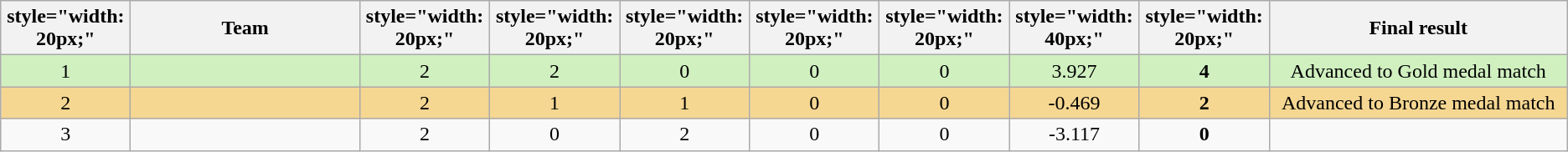<table class="wikitable" border="1" style="text-align: center;">
<tr>
<th>style="width: 20px;"</th>
<th style="width: 175px;">Team</th>
<th>style="width: 20px;"</th>
<th>style="width: 20px;"</th>
<th>style="width: 20px;"</th>
<th>style="width: 20px;"</th>
<th>style="width: 20px;"</th>
<th>style="width: 40px;"</th>
<th>style="width: 20px;"</th>
<th style="width: 230px;">Final result</th>
</tr>
<tr style="background:#D0F0C0;">
<td>1</td>
<td style="text-align:left"></td>
<td>2</td>
<td>2</td>
<td>0</td>
<td>0</td>
<td>0</td>
<td>3.927</td>
<td><strong>4</strong></td>
<td>Advanced to Gold medal match</td>
</tr>
<tr style="background:#F6D792;">
<td>2</td>
<td style="text-align:left"></td>
<td>2</td>
<td>1</td>
<td>1</td>
<td>0</td>
<td>0</td>
<td>-0.469</td>
<td><strong>2</strong></td>
<td>Advanced to Bronze medal match</td>
</tr>
<tr>
<td>3</td>
<td align=left></td>
<td>2</td>
<td>0</td>
<td>2</td>
<td>0</td>
<td>0</td>
<td>-3.117</td>
<td><strong>0</strong></td>
<td></td>
</tr>
</table>
